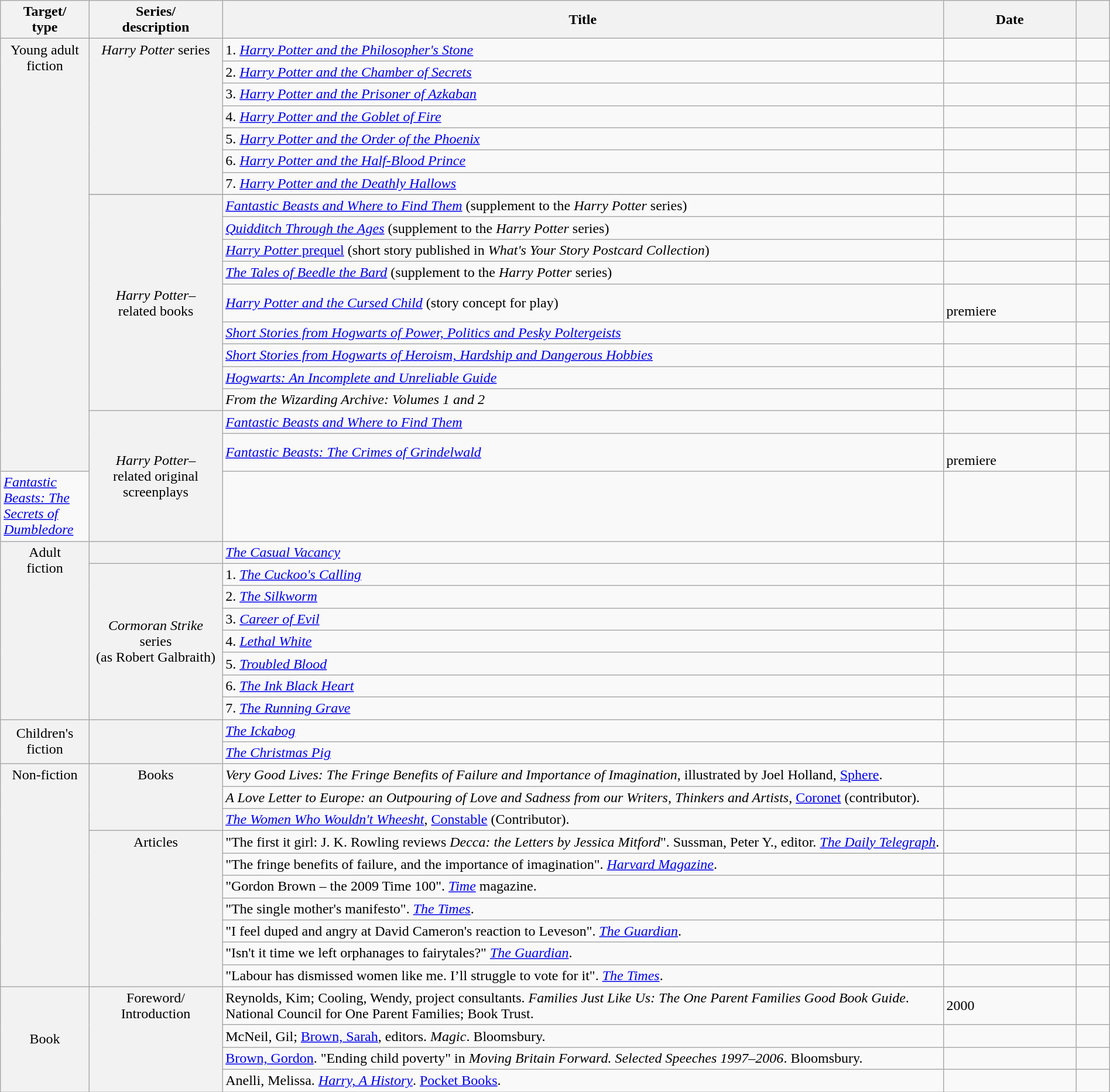<table class="wikitable sortable" style="margin: 1em auto 1em auto">
<tr>
<th width="8%" scope="col">Target/<br>type</th>
<th width="12%" scope="col">Series/<br>description</th>
<th width="65%" scope="col">Title</th>
<th width="12%" scope="col">Date</th>
<th width="3%" scope="col" class="unsortable"></th>
</tr>
<tr>
<th scope="row" rowspan="19" style="vertical-align:top; font-weight:normal;">Young adult<br>fiction</th>
<th scope="row" rowspan="7" style="vertical-align:top; font-weight:normal;"><em>Harry Potter</em> series</th>
<td>1. <em><a href='#'>Harry Potter and the Philosopher's Stone</a></em></td>
<td></td>
<td style="text-align:center"></td>
</tr>
<tr>
<td>2. <em><a href='#'>Harry Potter and the Chamber of Secrets</a></em></td>
<td></td>
<td style="text-align:center"></td>
</tr>
<tr>
<td>3. <em><a href='#'>Harry Potter and the Prisoner of Azkaban</a></em></td>
<td></td>
<td style="text-align:center"></td>
</tr>
<tr>
<td>4. <em><a href='#'>Harry Potter and the Goblet of Fire</a></em></td>
<td></td>
<td style="text-align:center"></td>
</tr>
<tr>
<td>5. <em><a href='#'>Harry Potter and the Order of the Phoenix</a></em></td>
<td></td>
<td style="text-align:center"></td>
</tr>
<tr>
<td>6. <em><a href='#'>Harry Potter and the Half-Blood Prince</a></em></td>
<td></td>
<td style="text-align:center"></td>
</tr>
<tr>
<td>7. <em><a href='#'>Harry Potter and the Deathly Hallows</a></em></td>
<td></td>
<td style="text-align:center"></td>
</tr>
<tr>
</tr>
<tr>
<th scope="row" rowspan="9" style="text-align: center; font-weight:normal;"><em>Harry Potter</em>–<br>related books</th>
<td><em><a href='#'>Fantastic Beasts and Where to Find Them</a></em> (supplement to the <em>Harry Potter</em> series)</td>
<td></td>
<td style="text-align:center"></td>
</tr>
<tr>
<td><em><a href='#'>Quidditch Through the Ages</a></em> (supplement to the <em>Harry Potter</em> series)</td>
<td></td>
<td style="text-align:center"></td>
</tr>
<tr>
<td><a href='#'><em>Harry Potter</em> prequel</a> (short story published in <em>What's Your Story Postcard Collection</em>)</td>
<td></td>
<td style="text-align:center"></td>
</tr>
<tr>
<td><em><a href='#'>The Tales of Beedle the Bard</a></em> (supplement to the <em>Harry Potter</em> series)</td>
<td></td>
<td style="text-align:center"></td>
</tr>
<tr>
<td><em><a href='#'>Harry Potter and the Cursed Child</a></em> (story concept for play)</td>
<td><br>premiere</td>
<td style="text-align:center"></td>
</tr>
<tr>
<td><em><a href='#'>Short Stories from Hogwarts of Power, Politics and Pesky Poltergeists</a></em></td>
<td></td>
<td style="text-align:center"></td>
</tr>
<tr>
<td><em><a href='#'>Short Stories from Hogwarts of Heroism, Hardship and Dangerous Hobbies</a></em></td>
<td></td>
<td style="text-align:center"></td>
</tr>
<tr>
<td><em><a href='#'>Hogwarts: An Incomplete and Unreliable Guide</a></em></td>
<td></td>
<td style="text-align:center"></td>
</tr>
<tr>
<td><em>From the Wizarding Archive: Volumes 1 and 2</em></td>
<td></td>
<td style="text-align:center"></td>
</tr>
<tr>
<th scope="row" rowspan="3" style="text-align: center; font-weight:normal;"><em>Harry Potter</em>–<br>related original screenplays</th>
<td><em><a href='#'>Fantastic Beasts and Where to Find Them</a></em></td>
<td></td>
<td style="text-align:center"></td>
</tr>
<tr>
<td><em><a href='#'>Fantastic Beasts: The Crimes of Grindelwald</a></em></td>
<td><br>premiere</td>
<td style="text-align:center"></td>
</tr>
<tr>
<td><em><a href='#'>Fantastic Beasts: The Secrets of Dumbledore</a></em></td>
<td></td>
<td style="text-align:center"></td>
</tr>
<tr>
<th scope="row" rowspan="8" style="vertical-align:top; font-weight:normal;">Adult<br>fiction</th>
<th scope="row" rowspan="1" style="vertical-align:top; font-weight:normal;"></th>
<td><em><a href='#'>The Casual Vacancy</a></em></td>
<td></td>
<td style="text-align:center"></td>
</tr>
<tr>
<th scope="row" rowspan="7" style="text-align: center; font-weight:normal;"><em>Cormoran Strike</em> series<br> (as Robert Galbraith)</th>
<td>1. <em><a href='#'>The Cuckoo's Calling</a></em></td>
<td></td>
<td style="text-align:center"></td>
</tr>
<tr>
<td>2. <em><a href='#'>The Silkworm</a></em></td>
<td></td>
<td style="text-align:center"></td>
</tr>
<tr>
<td>3. <em><a href='#'>Career of Evil</a></em></td>
<td></td>
<td style="text-align:center"></td>
</tr>
<tr>
<td>4. <em><a href='#'>Lethal White</a></em></td>
<td></td>
<td style="text-align:center"></td>
</tr>
<tr>
<td>5. <em><a href='#'>Troubled Blood</a></em></td>
<td></td>
<td style="text-align:center"></td>
</tr>
<tr>
<td>6. <em><a href='#'>The Ink Black Heart</a></em></td>
<td></td>
<td style="text-align:center"></td>
</tr>
<tr>
<td>7. <em><a href='#'>The Running Grave</a></em></td>
<td></td>
<td style="text-align:center"></td>
</tr>
<tr>
<th scope="row" rowspan="2" style="text-align: center; font-weight:normal;">Children's<br>fiction</th>
<th scope="row" rowspan="2" style="vertical-align:top; font-weight:normal;"></th>
<td><em><a href='#'>The Ickabog</a></em></td>
<td></td>
<td style="text-align:center"></td>
</tr>
<tr>
<td><em><a href='#'>The Christmas Pig</a></em></td>
<td></td>
<td style="text-align:center"></td>
</tr>
<tr>
<th scope="row" rowspan="10" style="vertical-align:top; font-weight:normal;">Non-fiction</th>
<th scope="row" rowspan="3" style="vertical-align:top; font-weight:normal;">Books</th>
<td><em>Very Good Lives: The Fringe Benefits of Failure and Importance of Imagination</em>, illustrated by Joel Holland, <a href='#'>Sphere</a>.</td>
<td></td>
<td style="text-align:center"></td>
</tr>
<tr>
<td><em>A Love Letter to Europe: an Outpouring of Love and Sadness from our Writers, Thinkers and Artists</em>, <a href='#'>Coronet</a> (contributor).</td>
<td></td>
<td style="text-align:center"></td>
</tr>
<tr>
<td><em><a href='#'>The Women Who Wouldn't Wheesht</a></em>, <a href='#'>Constable</a> (Contributor).</td>
<td></td>
<td style="text-align:center"></td>
</tr>
<tr>
<th scope="row" rowspan="7" style="vertical-align:top; font-weight:normal;">Articles</th>
<td>"The first it girl: J. K. Rowling reviews <em>Decca: the Letters by Jessica Mitford</em>". Sussman, Peter Y., editor. <em><a href='#'>The Daily Telegraph</a></em>.</td>
<td></td>
<td style="text-align:center"></td>
</tr>
<tr>
<td>"The fringe benefits of failure, and the importance of imagination". <em><a href='#'>Harvard Magazine</a></em>.</td>
<td></td>
<td style="text-align:center"></td>
</tr>
<tr>
<td>"Gordon Brown – the 2009 Time 100". <em><a href='#'>Time</a></em> magazine.</td>
<td></td>
<td style="text-align:center"></td>
</tr>
<tr>
<td>"The single mother's manifesto". <em><a href='#'>The Times</a></em>.</td>
<td></td>
<td style="text-align:center"></td>
</tr>
<tr>
<td>"I feel duped and angry at David Cameron's reaction to Leveson". <em><a href='#'>The Guardian</a></em>.</td>
<td></td>
<td style="text-align:center"></td>
</tr>
<tr>
<td>"Isn't it time we left orphanages to fairytales?" <em><a href='#'>The Guardian</a></em>.</td>
<td></td>
<td style="text-align:center"></td>
</tr>
<tr>
<td>"Labour has dismissed women like me. I’ll struggle to vote for it". <em><a href='#'>The Times</a></em>.</td>
<td></td>
<td style="text-align:center"></td>
</tr>
<tr>
<th scope="row" rowspan="4" style="text-align: center; font-weight:normal;">Book</th>
<th scope="row" rowspan="4" style="vertical-align:top; font-weight:normal;">Foreword/<br>Introduction</th>
<td>Reynolds, Kim; Cooling, Wendy, project consultants. <em>Families Just Like Us: The One Parent Families Good Book Guide</em>. National Council for One Parent Families; Book Trust.</td>
<td>2000</td>
<td style="text-align:center"></td>
</tr>
<tr>
<td>McNeil, Gil; <a href='#'>Brown, Sarah</a>, editors. <em>Magic</em>. Bloomsbury.</td>
<td></td>
<td style="text-align:center"></td>
</tr>
<tr>
<td><a href='#'>Brown, Gordon</a>. "Ending child poverty" in <em>Moving Britain Forward. Selected Speeches 1997–2006</em>. Bloomsbury.</td>
<td></td>
<td style="text-align:center"></td>
</tr>
<tr>
<td>Anelli, Melissa. <em><a href='#'>Harry, A History</a></em>. <a href='#'>Pocket Books</a>.</td>
<td></td>
<td style="text-align:center"></td>
</tr>
</table>
